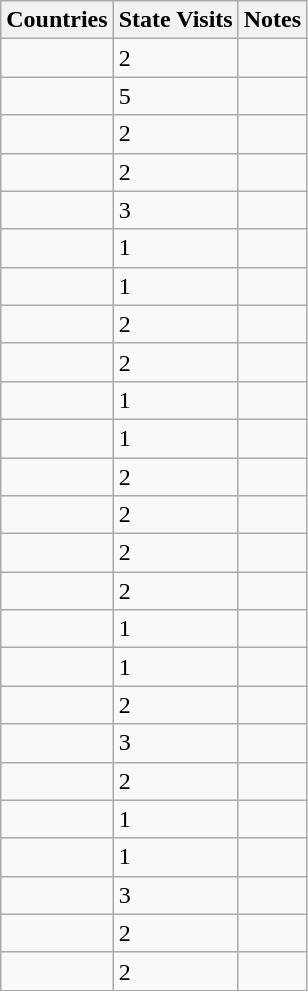<table class="sortable wikitable">
<tr>
<th>Countries</th>
<th>State Visits</th>
<th>Notes</th>
</tr>
<tr>
<td></td>
<td>2</td>
<td></td>
</tr>
<tr>
<td></td>
<td>5</td>
<td></td>
</tr>
<tr>
<td></td>
<td>2</td>
<td></td>
</tr>
<tr>
<td></td>
<td>2</td>
<td></td>
</tr>
<tr>
<td></td>
<td>3</td>
<td></td>
</tr>
<tr>
<td></td>
<td>1</td>
<td></td>
</tr>
<tr>
<td></td>
<td>1</td>
<td></td>
</tr>
<tr>
<td></td>
<td>2</td>
<td></td>
</tr>
<tr>
<td></td>
<td>2</td>
<td></td>
</tr>
<tr>
<td></td>
<td>1</td>
<td></td>
</tr>
<tr>
<td></td>
<td>1</td>
<td></td>
</tr>
<tr>
<td></td>
<td>2 </td>
<td></td>
</tr>
<tr>
<td></td>
<td>2</td>
<td></td>
</tr>
<tr>
<td></td>
<td>2</td>
<td></td>
</tr>
<tr>
<td></td>
<td>2</td>
<td></td>
</tr>
<tr>
<td></td>
<td>1</td>
<td></td>
</tr>
<tr>
<td></td>
<td>1</td>
<td></td>
</tr>
<tr>
<td></td>
<td>2</td>
<td></td>
</tr>
<tr>
<td></td>
<td>3</td>
<td></td>
</tr>
<tr>
<td></td>
<td>2</td>
<td></td>
</tr>
<tr>
<td></td>
<td>1</td>
<td></td>
</tr>
<tr>
<td></td>
<td>1</td>
<td></td>
</tr>
<tr>
<td></td>
<td>3</td>
<td></td>
</tr>
<tr>
<td></td>
<td>2</td>
<td></td>
</tr>
<tr>
<td></td>
<td>2</td>
<td></td>
</tr>
</table>
